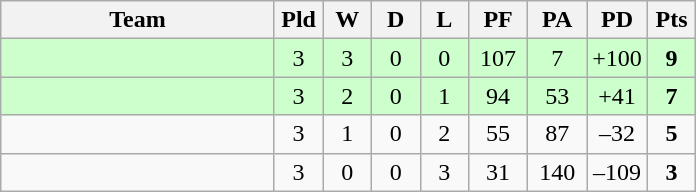<table class="wikitable" style="text-align:center;">
<tr>
<th width=175>Team</th>
<th width=25 abbr="Played">Pld</th>
<th width=25 abbr="Won">W</th>
<th width=25 abbr="Drawn">D</th>
<th width=25 abbr="Lost">L</th>
<th width=32 abbr="Points for">PF</th>
<th width=32 abbr="Points against">PA</th>
<th width=32 abbr="Points difference">PD</th>
<th width=25 abbr="Points">Pts</th>
</tr>
<tr bgcolor=ccffcc>
<td align=left></td>
<td>3</td>
<td>3</td>
<td>0</td>
<td>0</td>
<td>107</td>
<td>7</td>
<td>+100</td>
<td><strong>9</strong></td>
</tr>
<tr bgcolor=ccffcc>
<td align=left></td>
<td>3</td>
<td>2</td>
<td>0</td>
<td>1</td>
<td>94</td>
<td>53</td>
<td>+41</td>
<td><strong>7</strong></td>
</tr>
<tr>
<td align=left></td>
<td>3</td>
<td>1</td>
<td>0</td>
<td>2</td>
<td>55</td>
<td>87</td>
<td>–32</td>
<td><strong>5</strong></td>
</tr>
<tr>
<td align=left></td>
<td>3</td>
<td>0</td>
<td>0</td>
<td>3</td>
<td>31</td>
<td>140</td>
<td>–109</td>
<td><strong>3</strong></td>
</tr>
</table>
